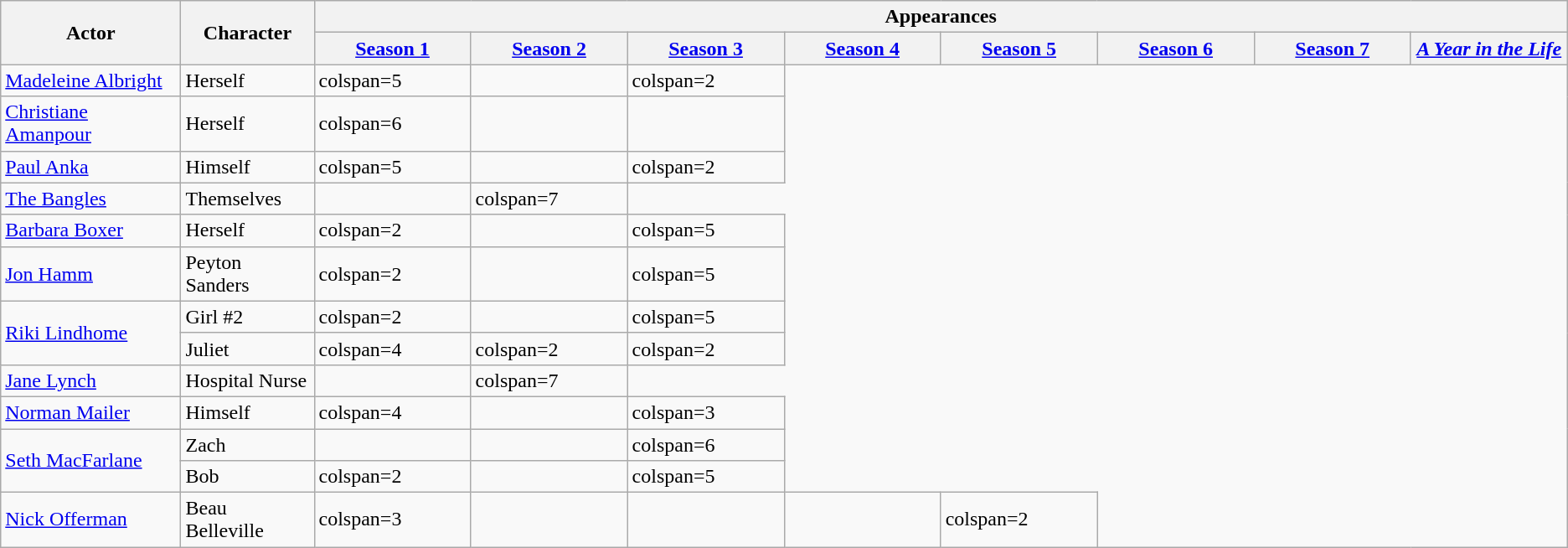<table class="wikitable">
<tr>
<th rowspan="2" scope="col">Actor</th>
<th rowspan="2" scope="col">Character</th>
<th colspan="8" scope="col">Appearances</th>
</tr>
<tr>
<th scope="col" style="width:10%;"><a href='#'>Season 1</a></th>
<th scope="col" style="width:10%;"><a href='#'>Season 2</a></th>
<th scope="col" style="width:10%;"><a href='#'>Season 3</a></th>
<th scope="col" style="width:10%;"><a href='#'>Season 4</a></th>
<th scope="col" style="width:10%;"><a href='#'>Season 5</a></th>
<th scope="col" style="width:10%;"><a href='#'>Season 6</a></th>
<th scope="col" style="width:10%;"><a href='#'>Season 7</a></th>
<th scope="col" style="width:10%;"><em><a href='#'>A Year in the Life</a></em></th>
</tr>
<tr>
<td><a href='#'>Madeleine Albright</a></td>
<td>Herself</td>
<td>colspan=5 </td>
<td></td>
<td>colspan=2 </td>
</tr>
<tr>
<td><a href='#'>Christiane Amanpour</a></td>
<td>Herself</td>
<td>colspan=6 </td>
<td></td>
<td></td>
</tr>
<tr>
<td><a href='#'>Paul Anka</a></td>
<td>Himself</td>
<td>colspan=5 </td>
<td></td>
<td>colspan=2 </td>
</tr>
<tr>
<td><a href='#'>The Bangles</a></td>
<td>Themselves</td>
<td></td>
<td>colspan=7 </td>
</tr>
<tr>
<td><a href='#'>Barbara Boxer</a></td>
<td>Herself</td>
<td>colspan=2 </td>
<td></td>
<td>colspan=5 </td>
</tr>
<tr>
<td><a href='#'>Jon Hamm</a></td>
<td>Peyton Sanders</td>
<td>colspan=2 </td>
<td></td>
<td>colspan=5 </td>
</tr>
<tr>
<td rowspan=2><a href='#'>Riki Lindhome</a></td>
<td>Girl #2</td>
<td>colspan=2 </td>
<td></td>
<td>colspan=5 </td>
</tr>
<tr>
<td>Juliet</td>
<td>colspan=4 </td>
<td>colspan=2 </td>
<td>colspan=2 </td>
</tr>
<tr>
<td><a href='#'>Jane Lynch</a></td>
<td>Hospital Nurse</td>
<td></td>
<td>colspan=7 </td>
</tr>
<tr>
<td><a href='#'>Norman Mailer</a></td>
<td>Himself</td>
<td>colspan=4 </td>
<td></td>
<td>colspan=3 </td>
</tr>
<tr>
<td rowspan=2><a href='#'>Seth MacFarlane</a></td>
<td>Zach</td>
<td></td>
<td></td>
<td>colspan=6 </td>
</tr>
<tr>
<td>Bob</td>
<td>colspan=2 </td>
<td></td>
<td>colspan=5 </td>
</tr>
<tr>
<td><a href='#'>Nick Offerman</a></td>
<td>Beau Belleville</td>
<td>colspan=3 </td>
<td></td>
<td></td>
<td></td>
<td>colspan=2 </td>
</tr>
</table>
